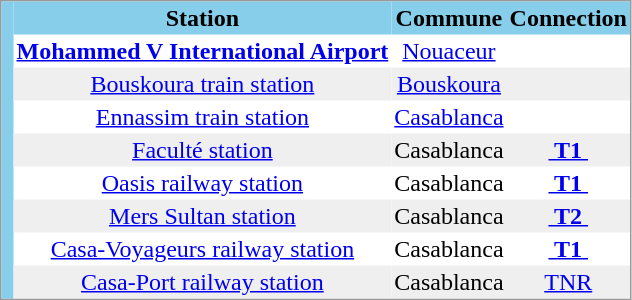<table cellspacing=0 cellpadding=2 border="0" style="border: 1px solid #999; background-color:#ffffff; text-align: center">
<tr bgcolor=#87CEEB>
<th rowspan="9"> </th>
<th>Station</th>
<th>Commune</th>
<th>Connection</th>
</tr>
<tr>
<td><strong><a href='#'>Mohammed V International Airport</a></strong></td>
<td><a href='#'>Nouaceur</a></td>
<td></td>
</tr>
<tr bgcolor="#efefef">
<td><a href='#'>Bouskoura train station</a></td>
<td><a href='#'>Bouskoura</a></td>
<td align=left></td>
</tr>
<tr>
<td><a href='#'>Ennassim train station</a></td>
<td><a href='#'>Casablanca</a></td>
<td></td>
</tr>
<tr bgcolor="#efefef">
<td><a href='#'>Faculté station</a></td>
<td>Casablanca</td>
<td><a href='#'><span><strong> T1 </strong></span></a></td>
</tr>
<tr>
<td><a href='#'>Oasis railway station</a></td>
<td>Casablanca</td>
<td><a href='#'><span><strong> T1 </strong></span></a></td>
</tr>
<tr bgcolor="#efefef">
<td><a href='#'>Mers Sultan station</a></td>
<td>Casablanca</td>
<td><a href='#'><span><strong> T2 </strong></span></a></td>
</tr>
<tr>
<td><a href='#'>Casa-Voyageurs railway station</a></td>
<td>Casablanca</td>
<td><a href='#'><span><strong> T1 </strong></span></a></td>
</tr>
<tr bgcolor="#efefef">
<td><a href='#'>Casa-Port railway station</a></td>
<td>Casablanca</td>
<td><a href='#'>TNR</a></td>
</tr>
</table>
